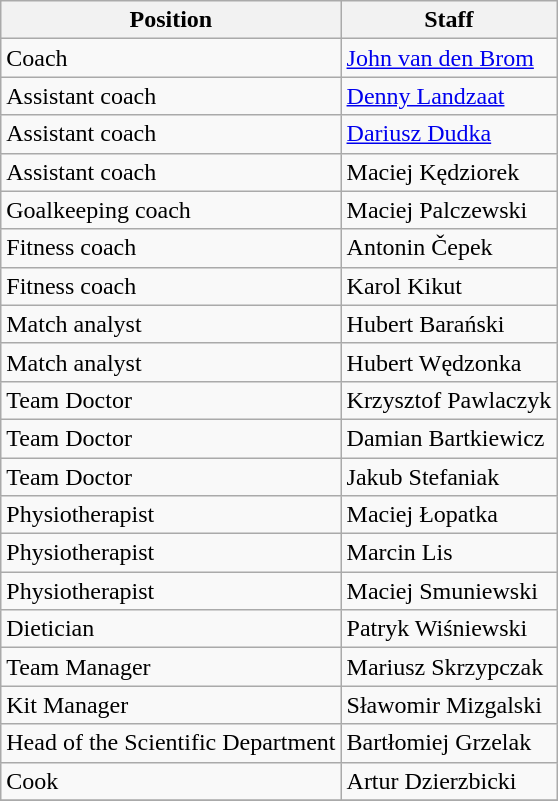<table class="wikitable">
<tr>
<th>Position</th>
<th>Staff</th>
</tr>
<tr>
<td>Coach</td>
<td> <a href='#'>John van den Brom</a></td>
</tr>
<tr>
<td>Assistant coach</td>
<td> <a href='#'>Denny Landzaat</a></td>
</tr>
<tr>
<td>Assistant coach</td>
<td> <a href='#'>Dariusz Dudka</a></td>
</tr>
<tr>
<td>Assistant coach</td>
<td> Maciej Kędziorek</td>
</tr>
<tr>
<td>Goalkeeping coach</td>
<td> Maciej Palczewski</td>
</tr>
<tr>
<td>Fitness coach</td>
<td> Antonin Čepek</td>
</tr>
<tr>
<td>Fitness coach</td>
<td> Karol Kikut</td>
</tr>
<tr>
<td>Match analyst</td>
<td> Hubert Barański</td>
</tr>
<tr>
<td>Match analyst</td>
<td> Hubert Wędzonka</td>
</tr>
<tr>
<td>Team Doctor</td>
<td> Krzysztof Pawlaczyk</td>
</tr>
<tr>
<td>Team Doctor</td>
<td> Damian Bartkiewicz</td>
</tr>
<tr>
<td>Team Doctor</td>
<td> Jakub Stefaniak</td>
</tr>
<tr>
<td>Physiotherapist</td>
<td> Maciej Łopatka</td>
</tr>
<tr>
<td>Physiotherapist</td>
<td> Marcin Lis</td>
</tr>
<tr>
<td>Physiotherapist</td>
<td> Maciej Smuniewski</td>
</tr>
<tr>
<td>Dietician</td>
<td> Patryk Wiśniewski</td>
</tr>
<tr>
<td>Team Manager</td>
<td> Mariusz Skrzypczak</td>
</tr>
<tr>
<td>Kit Manager</td>
<td> Sławomir Mizgalski</td>
</tr>
<tr>
<td>Head of the Scientific Department</td>
<td> Bartłomiej Grzelak</td>
</tr>
<tr>
<td>Cook</td>
<td> Artur Dzierzbicki</td>
</tr>
<tr>
</tr>
</table>
